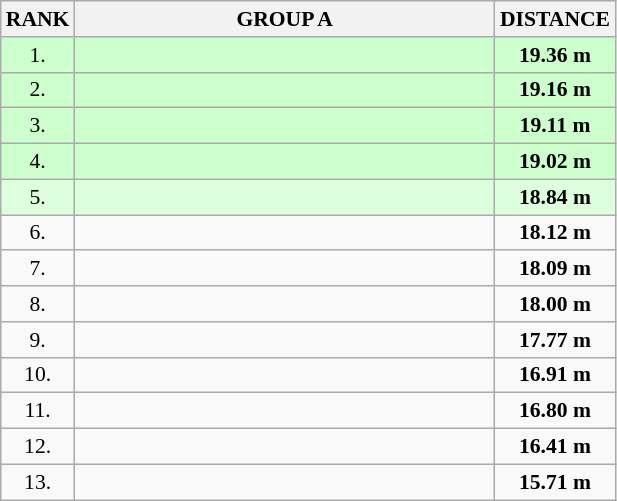<table class="wikitable" style="border-collapse: collapse; font-size: 90%;">
<tr>
<th>RANK</th>
<th align="center" style="width: 19em">GROUP A</th>
<th>DISTANCE</th>
</tr>
<tr style="background:#ccffcc;">
<td align="center">1.</td>
<td></td>
<td align="center"><strong>19.36 m</strong></td>
</tr>
<tr style="background:#ccffcc;">
<td align="center">2.</td>
<td></td>
<td align="center"><strong>19.16 m</strong></td>
</tr>
<tr style="background:#ccffcc;">
<td align="center">3.</td>
<td></td>
<td align="center"><strong>19.11 m</strong></td>
</tr>
<tr style="background:#ccffcc;">
<td align="center">4.</td>
<td></td>
<td align="center"><strong>19.02 m</strong></td>
</tr>
<tr style="background:#ddffdd;">
<td align="center">5.</td>
<td></td>
<td align="center"><strong>18.84 m</strong></td>
</tr>
<tr>
<td align="center">6.</td>
<td></td>
<td align="center"><strong>18.12 m</strong></td>
</tr>
<tr>
<td align="center">7.</td>
<td></td>
<td align="center"><strong>18.09 m</strong></td>
</tr>
<tr>
<td align="center">8.</td>
<td></td>
<td align="center"><strong>18.00 m</strong></td>
</tr>
<tr>
<td align="center">9.</td>
<td></td>
<td align="center"><strong>17.77 m</strong></td>
</tr>
<tr>
<td align="center">10.</td>
<td></td>
<td align="center"><strong>16.91 m</strong></td>
</tr>
<tr>
<td align="center">11.</td>
<td></td>
<td align="center"><strong>16.80 m</strong></td>
</tr>
<tr>
<td align="center">12.</td>
<td></td>
<td align="center"><strong>16.41 m</strong></td>
</tr>
<tr>
<td align="center">13.</td>
<td></td>
<td align="center"><strong>15.71 m</strong></td>
</tr>
</table>
